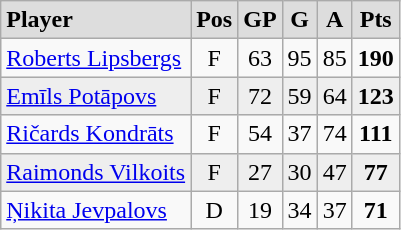<table class="wikitable">
<tr align="center" style="font-weight:bold; background-color:#dddddd;">
<td align="left">Player</td>
<td>Pos</td>
<td>GP</td>
<td>G</td>
<td>A</td>
<td>Pts</td>
</tr>
<tr align="center">
<td align="left"><a href='#'>Roberts Lipsbergs</a></td>
<td>F</td>
<td>63</td>
<td>95</td>
<td>85</td>
<td><strong>190</strong></td>
</tr>
<tr align="center" bgcolor="#eeeeee">
<td align="left"><a href='#'>Emīls Potāpovs</a></td>
<td>F</td>
<td>72</td>
<td>59</td>
<td>64</td>
<td><strong>123</strong></td>
</tr>
<tr align="center">
<td align="left"><a href='#'>Ričards Kondrāts</a></td>
<td>F</td>
<td>54</td>
<td>37</td>
<td>74</td>
<td><strong>111</strong></td>
</tr>
<tr align="center" bgcolor="#eeeeee">
<td align="left"><a href='#'>Raimonds Vilkoits</a></td>
<td>F</td>
<td>27</td>
<td>30</td>
<td>47</td>
<td><strong>77</strong></td>
</tr>
<tr align="center">
<td align="left"><a href='#'>Ņikita Jevpalovs</a></td>
<td>D</td>
<td>19</td>
<td>34</td>
<td>37</td>
<td><strong>71</strong></td>
</tr>
</table>
